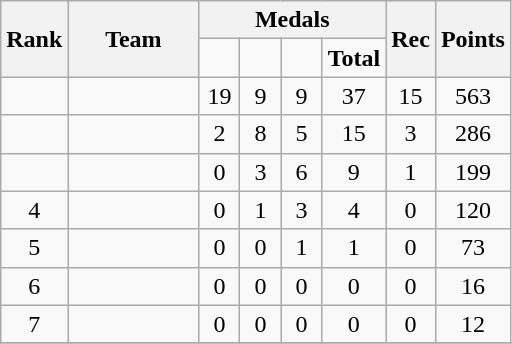<table class="wikitable">
<tr>
<th rowspan=2>Rank</th>
<th style="width:80px;" rowspan="2">Team</th>
<th colspan=4>Medals</th>
<th rowspan=2>Rec</th>
<th rowspan=2>Points</th>
</tr>
<tr>
<td style="width:20px; text-align:center;"></td>
<td style="width:20px; text-align:center;"></td>
<td style="width:20px; text-align:center;"></td>
<td><strong>Total</strong></td>
</tr>
<tr>
<td align=center></td>
<td></td>
<td align=center>19</td>
<td align=center>9</td>
<td align=center>9</td>
<td align=center>37</td>
<td align=center>15</td>
<td align=center>563</td>
</tr>
<tr>
<td align=center></td>
<td></td>
<td align=center>2</td>
<td align=center>8</td>
<td align=center>5</td>
<td align=center>15</td>
<td align=center>3</td>
<td align=center>286</td>
</tr>
<tr>
<td align=center></td>
<td></td>
<td align=center>0</td>
<td align=center>3</td>
<td align=center>6</td>
<td align=center>9</td>
<td align=center>1</td>
<td align=center>199</td>
</tr>
<tr>
<td align=center>4</td>
<td></td>
<td align=center>0</td>
<td align=center>1</td>
<td align=center>3</td>
<td align=center>4</td>
<td align=center>0</td>
<td align=center>120</td>
</tr>
<tr>
<td align=center>5</td>
<td><strong></strong></td>
<td align=center>0</td>
<td align=center>0</td>
<td align=center>1</td>
<td align=center>1</td>
<td align=center>0</td>
<td align=center>73</td>
</tr>
<tr>
<td align=center>6</td>
<td></td>
<td align=center>0</td>
<td align=center>0</td>
<td align=center>0</td>
<td align=center>0</td>
<td align=center>0</td>
<td align=center>16</td>
</tr>
<tr>
<td align=center>7</td>
<td></td>
<td align=center>0</td>
<td align=center>0</td>
<td align=center>0</td>
<td align=center>0</td>
<td align=center>0</td>
<td align=center>12</td>
</tr>
<tr>
</tr>
</table>
